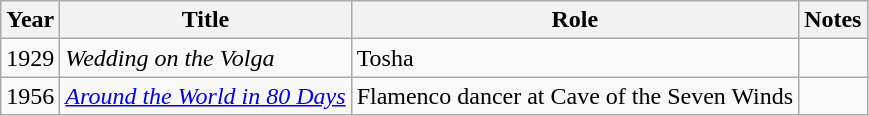<table class="wikitable sortable">
<tr>
<th>Year</th>
<th>Title</th>
<th>Role</th>
<th>Notes</th>
</tr>
<tr>
<td>1929</td>
<td><em>Wedding on the Volga</em></td>
<td>Tosha</td>
<td></td>
</tr>
<tr>
<td>1956</td>
<td><em><a href='#'>Around the World in 80 Days</a></em></td>
<td>Flamenco dancer at Cave of the Seven Winds</td>
<td></td>
</tr>
</table>
